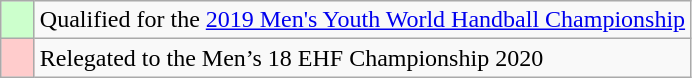<table class="wikitable">
<tr>
<td width=15px bgcolor=#ccffcc></td>
<td>Qualified for the <a href='#'>2019 Men's Youth World Handball Championship</a></td>
</tr>
<tr>
<td width=15px bgcolor=#ffcccc></td>
<td>Relegated to the Men’s 18 EHF Championship 2020</td>
</tr>
</table>
